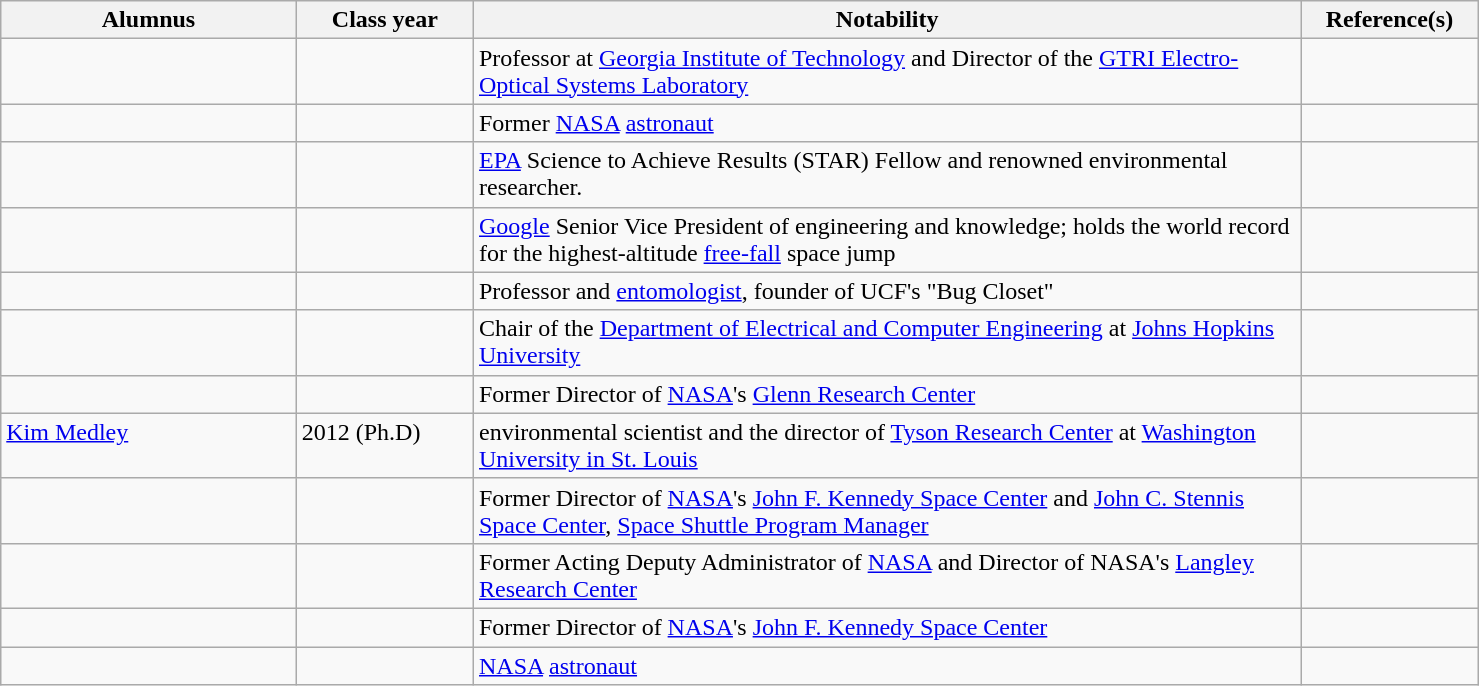<table class="wikitable sortable" style="width:78%;">
<tr valign="top">
<th style="width:20%;">Alumnus</th>
<th style="width:12%;">Class year</th>
<th style="width:56%;" class="unsortable">Notability</th>
<th style="width:12%;" class="unsortable">Reference(s)</th>
</tr>
<tr valign="top">
<td></td>
<td> </td>
<td>Professor at <a href='#'>Georgia Institute of Technology</a> and Director of the <a href='#'>GTRI Electro-Optical Systems Laboratory</a></td>
<td></td>
</tr>
<tr valign="top">
<td></td>
<td></td>
<td>Former <a href='#'>NASA</a> <a href='#'>astronaut</a></td>
<td></td>
</tr>
<tr valign="top">
<td></td>
<td>  </td>
<td><a href='#'>EPA</a> Science to Achieve Results (STAR) Fellow and renowned environmental researcher.</td>
<td></td>
</tr>
<tr valign="top">
<td></td>
<td></td>
<td><a href='#'>Google</a> Senior Vice President of engineering and knowledge; holds the world record for the highest-altitude <a href='#'>free-fall</a> space jump</td>
<td></td>
</tr>
<tr valign="top">
<td></td>
<td data-sort-value="00"></td>
<td>Professor and <a href='#'>entomologist</a>, founder of UCF's "Bug Closet"</td>
<td></td>
</tr>
<tr valign="top">
<td></td>
<td></td>
<td>Chair of the <a href='#'>Department of Electrical and Computer Engineering</a> at <a href='#'>Johns Hopkins University</a></td>
<td></td>
</tr>
<tr>
<td></td>
<td></td>
<td>Former Director of <a href='#'>NASA</a>'s <a href='#'>Glenn Research Center</a></td>
<td></td>
</tr>
<tr valign="top">
<td><a href='#'>Kim Medley</a></td>
<td>2012 (Ph.D)</td>
<td>environmental scientist and the director of <a href='#'>Tyson Research Center</a> at <a href='#'>Washington University in St. Louis</a></td>
<td></td>
</tr>
<tr valign="top">
<td></td>
<td data-sort-value="00"></td>
<td>Former Director of <a href='#'>NASA</a>'s <a href='#'>John F. Kennedy Space Center</a> and <a href='#'>John C. Stennis Space Center</a>, <a href='#'>Space Shuttle Program Manager</a></td>
<td></td>
</tr>
<tr valign="top">
<td></td>
<td data-sort-value="00"></td>
<td>Former Acting Deputy Administrator of <a href='#'>NASA</a> and Director of NASA's <a href='#'>Langley Research Center</a></td>
<td></td>
</tr>
<tr valign="top">
<td></td>
<td></td>
<td>Former Director of <a href='#'>NASA</a>'s <a href='#'>John F. Kennedy Space Center</a></td>
<td></td>
</tr>
<tr valign="top">
<td></td>
<td></td>
<td><a href='#'>NASA</a> <a href='#'>astronaut</a></td>
<td></td>
</tr>
</table>
